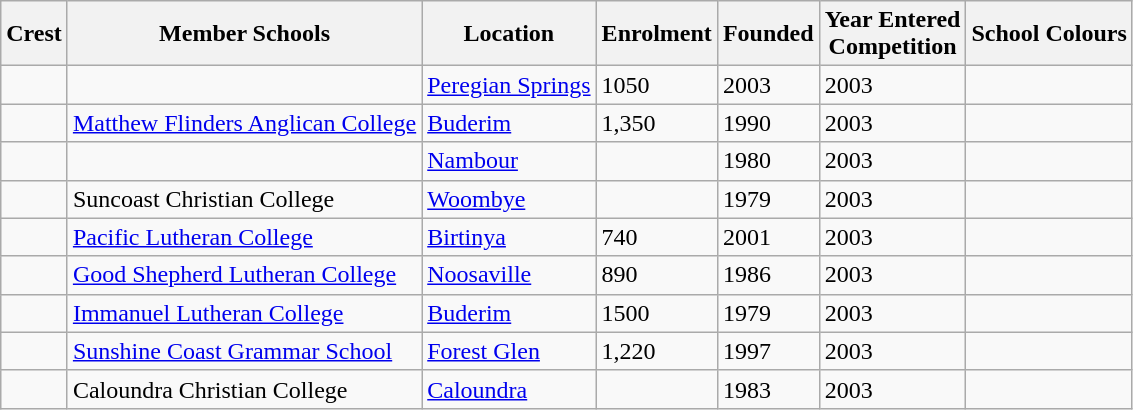<table class="wikitable">
<tr>
<th>Crest</th>
<th>Member Schools</th>
<th>Location</th>
<th>Enrolment</th>
<th>Founded</th>
<th>Year Entered<br>Competition</th>
<th>School Colours</th>
</tr>
<tr>
<td></td>
<td></td>
<td><a href='#'>Peregian Springs</a></td>
<td>1050</td>
<td>2003</td>
<td>2003</td>
<td></td>
</tr>
<tr>
<td></td>
<td><a href='#'>Matthew Flinders Anglican College</a></td>
<td><a href='#'>Buderim</a></td>
<td>1,350</td>
<td>1990</td>
<td>2003</td>
<td></td>
</tr>
<tr>
<td></td>
<td></td>
<td><a href='#'>Nambour</a></td>
<td></td>
<td>1980</td>
<td>2003</td>
<td></td>
</tr>
<tr>
<td></td>
<td>Suncoast Christian College</td>
<td><a href='#'>Woombye</a></td>
<td></td>
<td>1979</td>
<td>2003</td>
<td></td>
</tr>
<tr>
<td></td>
<td><a href='#'>Pacific Lutheran College</a></td>
<td><a href='#'>Birtinya</a></td>
<td>740</td>
<td>2001</td>
<td>2003</td>
<td></td>
</tr>
<tr>
<td></td>
<td><a href='#'>Good Shepherd Lutheran College</a></td>
<td><a href='#'>Noosaville</a></td>
<td>890</td>
<td>1986</td>
<td>2003</td>
<td></td>
</tr>
<tr>
<td></td>
<td><a href='#'>Immanuel Lutheran College</a></td>
<td><a href='#'>Buderim</a></td>
<td>1500</td>
<td>1979</td>
<td>2003</td>
<td></td>
</tr>
<tr>
<td></td>
<td><a href='#'>Sunshine Coast Grammar School</a></td>
<td><a href='#'>Forest Glen</a></td>
<td>1,220</td>
<td>1997</td>
<td>2003</td>
<td></td>
</tr>
<tr>
<td></td>
<td>Caloundra Christian College</td>
<td><a href='#'>Caloundra</a></td>
<td></td>
<td>1983</td>
<td>2003</td>
<td></td>
</tr>
</table>
